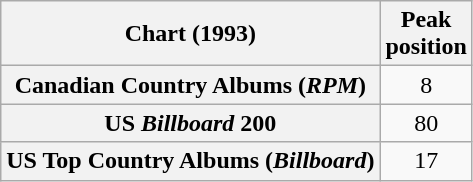<table class="wikitable sortable plainrowheaders" style="text-align:center">
<tr>
<th scope="col">Chart (1993)</th>
<th scope="col">Peak<br>position</th>
</tr>
<tr>
<th scope="row">Canadian Country Albums (<em>RPM</em>)</th>
<td>8</td>
</tr>
<tr>
<th scope="row">US <em>Billboard</em> 200</th>
<td>80</td>
</tr>
<tr>
<th scope="row">US Top Country Albums (<em>Billboard</em>)</th>
<td>17</td>
</tr>
</table>
